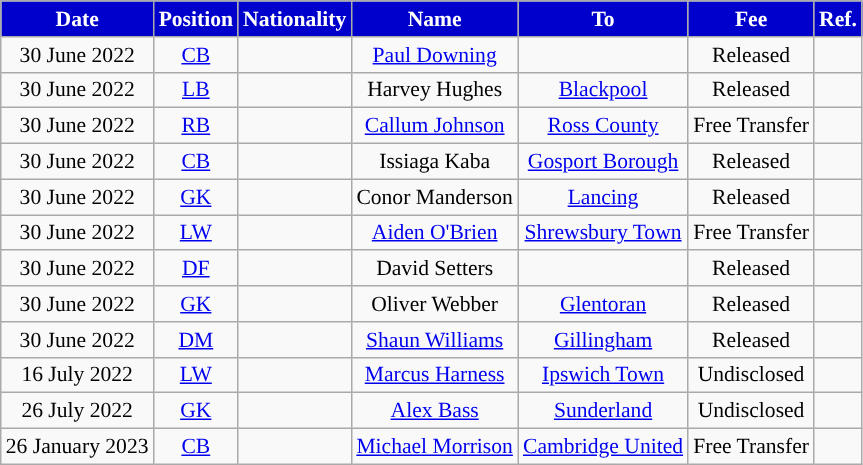<table class="wikitable"  style="text-align:center; font-size:90%; ">
<tr>
<th style="background:mediumblue;color:white;">Date</th>
<th style="background:mediumblue;color:white;">Position</th>
<th style="background:mediumblue;color:white;">Nationality</th>
<th style="background:mediumblue;color:white;">Name</th>
<th style="background:mediumblue;color:white;">To</th>
<th style="background:mediumblue;color:white;">Fee</th>
<th style="background:mediumblue;color:white;">Ref.</th>
</tr>
<tr>
<td>30 June 2022</td>
<td><a href='#'>CB</a></td>
<td></td>
<td><a href='#'>Paul Downing</a></td>
<td></td>
<td>Released</td>
<td></td>
</tr>
<tr>
<td>30 June 2022</td>
<td><a href='#'>LB</a></td>
<td></td>
<td>Harvey Hughes</td>
<td> <a href='#'>Blackpool</a></td>
<td>Released</td>
<td></td>
</tr>
<tr>
<td>30 June 2022</td>
<td><a href='#'>RB</a></td>
<td></td>
<td><a href='#'>Callum Johnson</a></td>
<td> <a href='#'>Ross County</a></td>
<td>Free Transfer</td>
<td></td>
</tr>
<tr>
<td>30 June 2022</td>
<td><a href='#'>CB</a></td>
<td></td>
<td>Issiaga Kaba</td>
<td> <a href='#'>Gosport Borough</a></td>
<td>Released</td>
<td></td>
</tr>
<tr>
<td>30 June 2022</td>
<td><a href='#'>GK</a></td>
<td></td>
<td>Conor Manderson</td>
<td> <a href='#'>Lancing</a></td>
<td>Released</td>
<td></td>
</tr>
<tr>
<td>30 June 2022</td>
<td><a href='#'>LW</a></td>
<td></td>
<td><a href='#'>Aiden O'Brien</a></td>
<td> <a href='#'>Shrewsbury Town</a></td>
<td>Free Transfer</td>
<td></td>
</tr>
<tr>
<td>30 June 2022</td>
<td><a href='#'>DF</a></td>
<td></td>
<td>David Setters</td>
<td></td>
<td>Released</td>
<td></td>
</tr>
<tr>
<td>30 June 2022</td>
<td><a href='#'>GK</a></td>
<td></td>
<td>Oliver Webber</td>
<td> <a href='#'>Glentoran</a></td>
<td>Released</td>
<td></td>
</tr>
<tr>
<td>30 June 2022</td>
<td><a href='#'>DM</a></td>
<td></td>
<td><a href='#'>Shaun Williams</a></td>
<td> <a href='#'>Gillingham</a></td>
<td>Released</td>
<td></td>
</tr>
<tr>
<td>16 July 2022</td>
<td><a href='#'>LW</a></td>
<td></td>
<td><a href='#'>Marcus Harness</a></td>
<td> <a href='#'>Ipswich Town</a></td>
<td>Undisclosed</td>
<td></td>
</tr>
<tr>
<td>26 July 2022</td>
<td><a href='#'>GK</a></td>
<td></td>
<td><a href='#'>Alex Bass</a></td>
<td> <a href='#'>Sunderland</a></td>
<td>Undisclosed</td>
<td></td>
</tr>
<tr>
<td>26 January 2023</td>
<td><a href='#'>CB</a></td>
<td></td>
<td><a href='#'>Michael Morrison</a></td>
<td> <a href='#'>Cambridge United</a></td>
<td>Free Transfer</td>
<td></td>
</tr>
</table>
